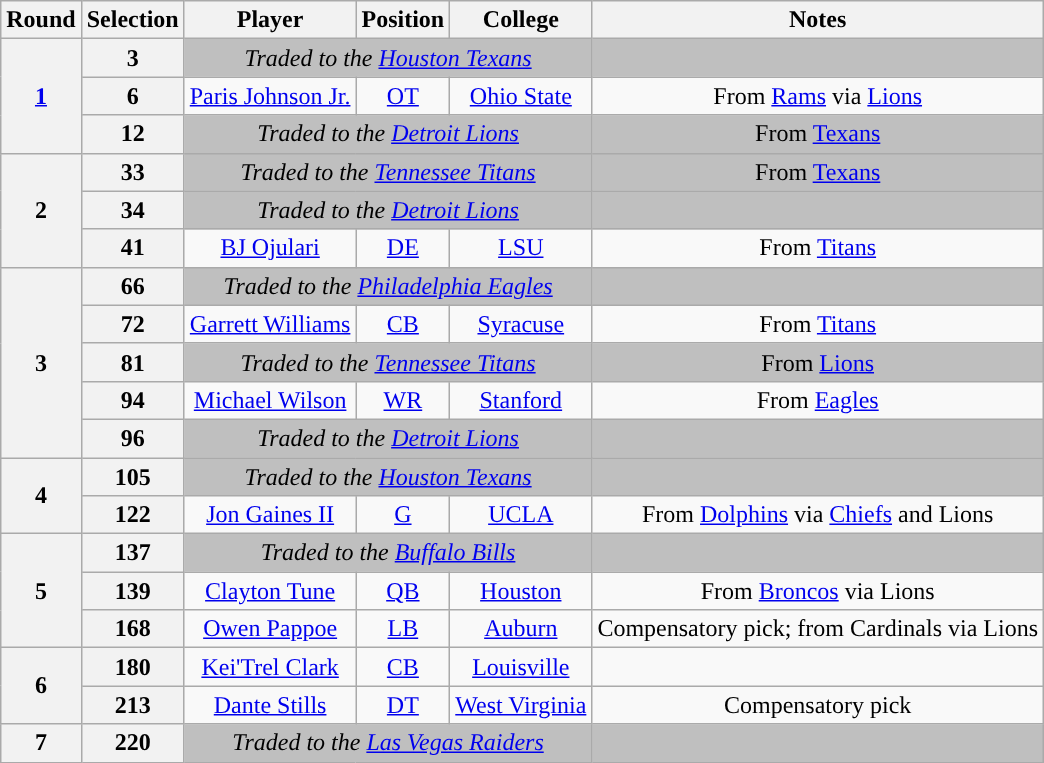<table class="wikitable" style="text-align:center">
<tr>
<th>Round</th>
<th>Selection</th>
<th>Player</th>
<th>Position</th>
<th>College</th>
<th>Notes</th>
</tr>
<tr>
<th rowspan="3"><a href='#'>1</a></th>
<th>3</th>
<td colspan="3" style="background:#BFBFBF"><em>Traded to the <a href='#'>Houston Texans</a></em></td>
<td style="background:#BFBFBF"></td>
</tr>
<tr>
<th>6</th>
<td><a href='#'>Paris Johnson Jr.</a></td>
<td><a href='#'>OT</a></td>
<td><a href='#'>Ohio State</a></td>
<td>From <a href='#'>Rams</a> via <a href='#'>Lions</a></td>
</tr>
<tr>
<th>12</th>
<td colspan="3" style="background:#BFBFBF"><em>Traded to the <a href='#'>Detroit Lions</a></em></td>
<td style="background:#BFBFBF">From <a href='#'>Texans</a></td>
</tr>
<tr>
<th rowspan="3">2</th>
<th>33</th>
<td colspan="3" style="background:#BFBFBF"><em>Traded to the <a href='#'>Tennessee Titans</a></em></td>
<td style="background:#BFBFBF">From <a href='#'>Texans</a></td>
</tr>
<tr>
<th>34</th>
<td colspan="3" style="background:#BFBFBF"><em>Traded to the <a href='#'>Detroit Lions</a></em></td>
<td style="background:#BFBFBF"></td>
</tr>
<tr>
<th>41</th>
<td><a href='#'>BJ Ojulari</a></td>
<td><a href='#'>DE</a></td>
<td><a href='#'>LSU</a></td>
<td>From <a href='#'>Titans</a></td>
</tr>
<tr>
<th rowspan="5">3</th>
<th>66</th>
<td colspan="3" style="background:#BFBFBF"><em>Traded to the <a href='#'>Philadelphia Eagles</a></em></td>
<td style="background:#BFBFBF"></td>
</tr>
<tr>
<th>72</th>
<td><a href='#'>Garrett Williams</a></td>
<td><a href='#'>CB</a></td>
<td><a href='#'>Syracuse</a></td>
<td>From <a href='#'>Titans</a></td>
</tr>
<tr>
<th>81</th>
<td colspan="3" style="background:#BFBFBF"><em>Traded to the <a href='#'>Tennessee Titans</a></em></td>
<td style="background:#BFBFBF">From <a href='#'>Lions</a></td>
</tr>
<tr>
<th>94</th>
<td><a href='#'>Michael Wilson</a></td>
<td><a href='#'>WR</a></td>
<td><a href='#'>Stanford</a></td>
<td>From <a href='#'>Eagles</a></td>
</tr>
<tr>
<th>96</th>
<td colspan="3" style="background:#BFBFBF"><em>Traded to the <a href='#'>Detroit Lions</a></em></td>
<td style="background:#BFBFBF"></td>
</tr>
<tr>
<th rowspan="2">4</th>
<th>105</th>
<td colspan="3" style="background:#BFBFBF"><em>Traded to the <a href='#'>Houston Texans</a></em></td>
<td style="background:#BFBFBF"></td>
</tr>
<tr>
<th>122</th>
<td><a href='#'>Jon Gaines II</a></td>
<td><a href='#'>G</a></td>
<td><a href='#'>UCLA</a></td>
<td>From <a href='#'>Dolphins</a> via <a href='#'>Chiefs</a> and Lions</td>
</tr>
<tr>
<th rowspan="3">5</th>
<th>137</th>
<td colspan="3" style="background:#BFBFBF"><em>Traded to the <a href='#'>Buffalo Bills</a></em></td>
<td style="background:#BFBFBF"></td>
</tr>
<tr>
<th>139</th>
<td><a href='#'>Clayton Tune</a></td>
<td><a href='#'>QB</a></td>
<td><a href='#'>Houston</a></td>
<td>From <a href='#'>Broncos</a> via Lions</td>
</tr>
<tr>
<th>168</th>
<td><a href='#'>Owen Pappoe</a></td>
<td><a href='#'>LB</a></td>
<td><a href='#'>Auburn</a></td>
<td>Compensatory pick; from Cardinals via Lions</td>
</tr>
<tr>
<th rowspan="2">6</th>
<th>180</th>
<td><a href='#'>Kei'Trel Clark</a></td>
<td><a href='#'>CB</a></td>
<td><a href='#'>Louisville</a></td>
<td></td>
</tr>
<tr>
<th>213</th>
<td><a href='#'>Dante Stills</a></td>
<td><a href='#'>DT</a></td>
<td><a href='#'>West Virginia</a></td>
<td>Compensatory pick</td>
</tr>
<tr>
<th>7</th>
<th>220</th>
<td colspan="3" style="background:#BFBFBF"><em>Traded to the <a href='#'>Las Vegas Raiders</a></em></td>
<td style="background:#BFBFBF"></td>
</tr>
</table>
